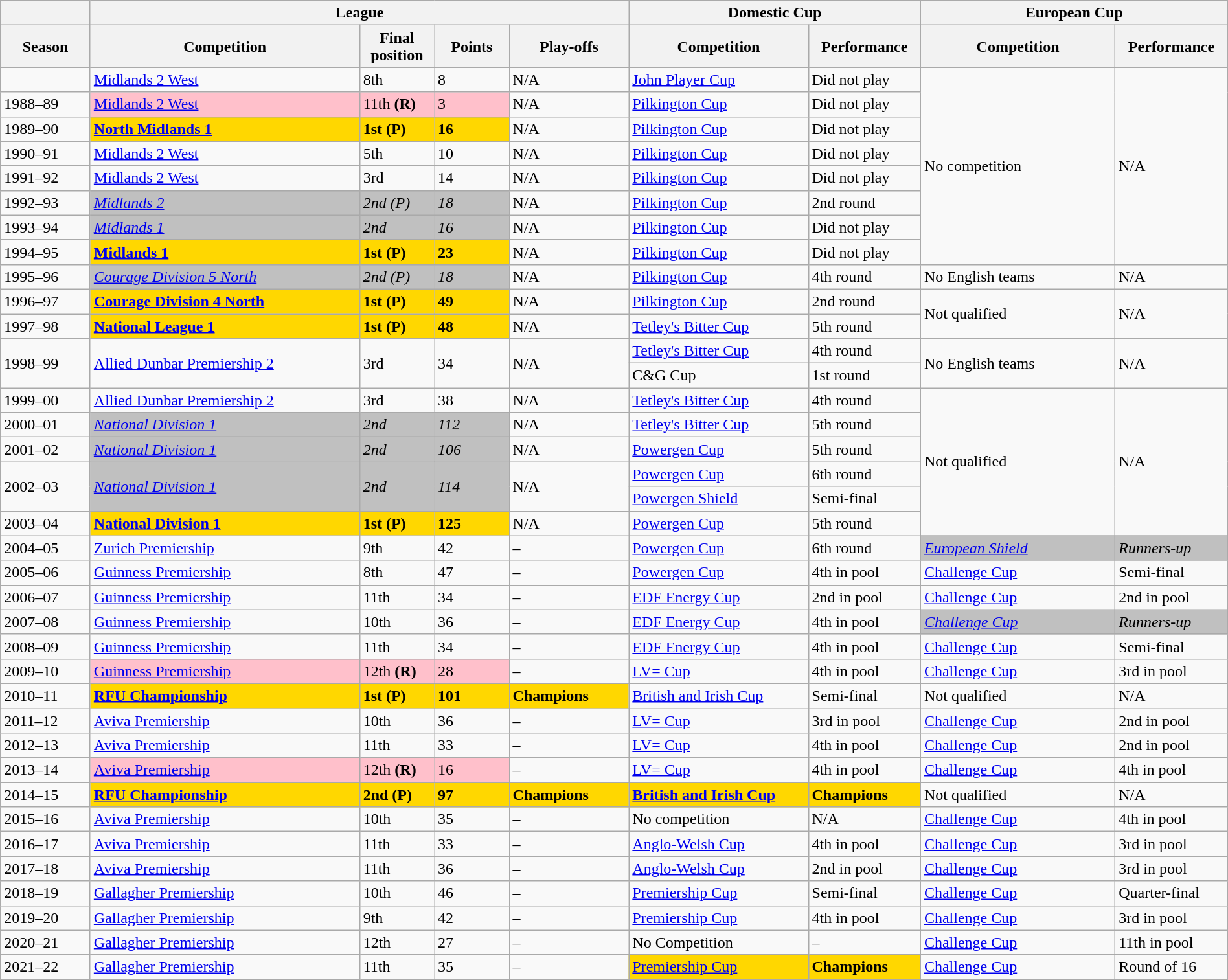<table class="wikitable" style="margin:auto; width:100%;">
<tr>
<th colspan="1"></th>
<th colspan="4">League</th>
<th colspan="2">Domestic Cup</th>
<th colspan="2">European Cup</th>
</tr>
<tr>
<th style="text-align:center; width:6%;">Season</th>
<th style="text-align:center; width:18%;">Competition</th>
<th style="text-align:center; width:5%;">Final position</th>
<th style="text-align:center; width:5%;">Points</th>
<th style="text-align:center; width:8%;">Play-offs</th>
<th style="text-align:center; width:12%;">Competition</th>
<th style="text-align:center; width:7%;">Performance</th>
<th style="text-align:center; width:13%;">Competition</th>
<th style="text-align:center; width:7%;">Performance</th>
</tr>
<tr>
<td></td>
<td><a href='#'>Midlands 2 West</a></td>
<td>8th</td>
<td>8</td>
<td>N/A</td>
<td><a href='#'>John Player Cup</a></td>
<td>Did not play</td>
<td rowspan=8>No competition</td>
<td rowspan=8>N/A</td>
</tr>
<tr>
<td>1988–89</td>
<td style="background: pink"><a href='#'>Midlands 2 West</a></td>
<td style="background: pink">11th <strong>(R)</strong></td>
<td style="background: pink">3</td>
<td>N/A</td>
<td><a href='#'>Pilkington Cup</a></td>
<td>Did not play</td>
</tr>
<tr>
<td>1989–90</td>
<td style="background: gold"><strong><a href='#'>North Midlands 1</a></strong></td>
<td style="background: gold"><strong>1st (P)</strong></td>
<td style="background: gold"><strong>16</strong></td>
<td>N/A</td>
<td><a href='#'>Pilkington Cup</a></td>
<td>Did not play</td>
</tr>
<tr>
<td>1990–91</td>
<td><a href='#'>Midlands 2 West</a></td>
<td>5th</td>
<td>10</td>
<td>N/A</td>
<td><a href='#'>Pilkington Cup</a></td>
<td>Did not play</td>
</tr>
<tr>
<td>1991–92</td>
<td><a href='#'>Midlands 2 West</a></td>
<td>3rd</td>
<td>14</td>
<td>N/A</td>
<td><a href='#'>Pilkington Cup</a></td>
<td>Did not play</td>
</tr>
<tr>
<td>1992–93</td>
<td style="background: silver"><em><a href='#'>Midlands 2</a></em></td>
<td style="background: silver"><em>2nd (P)</em></td>
<td style="background: silver"><em>18</em></td>
<td>N/A</td>
<td><a href='#'>Pilkington Cup</a></td>
<td>2nd round</td>
</tr>
<tr>
<td>1993–94</td>
<td style="background: silver"><em><a href='#'>Midlands 1</a></em></td>
<td style="background: silver"><em>2nd</em></td>
<td style="background: silver"><em>16</em></td>
<td>N/A</td>
<td><a href='#'>Pilkington Cup</a></td>
<td>Did not play</td>
</tr>
<tr>
<td>1994–95</td>
<td style="background: gold"><strong><a href='#'>Midlands 1</a></strong></td>
<td style="background: gold"><strong>1st (P)</strong></td>
<td style="background: gold"><strong>23</strong></td>
<td>N/A</td>
<td><a href='#'>Pilkington Cup</a></td>
<td>Did not play</td>
</tr>
<tr>
<td>1995–96</td>
<td style="background: silver"><em><a href='#'>Courage Division 5 North</a></em></td>
<td style="background: silver"><em>2nd (P)</em></td>
<td style="background: silver"><em>18</em></td>
<td>N/A</td>
<td><a href='#'>Pilkington Cup</a></td>
<td>4th round</td>
<td>No English teams</td>
<td>N/A</td>
</tr>
<tr>
<td>1996–97</td>
<td style="background: gold"><strong><a href='#'>Courage Division 4 North</a></strong></td>
<td style="background: gold"><strong>1st (P)</strong></td>
<td style="background: gold"><strong>49</strong></td>
<td>N/A</td>
<td><a href='#'>Pilkington Cup</a></td>
<td>2nd round</td>
<td rowspan=2>Not qualified</td>
<td rowspan=2>N/A</td>
</tr>
<tr>
<td>1997–98</td>
<td style="background: gold"><strong><a href='#'>National League 1</a></strong></td>
<td style="background: gold"><strong>1st (P)</strong></td>
<td style="background: gold"><strong>48</strong></td>
<td>N/A</td>
<td><a href='#'>Tetley's Bitter Cup</a></td>
<td>5th round</td>
</tr>
<tr>
<td rowspan=2>1998–99</td>
<td rowspan=2><a href='#'>Allied Dunbar Premiership 2</a></td>
<td rowspan=2>3rd</td>
<td rowspan=2>34</td>
<td rowspan=2>N/A</td>
<td><a href='#'>Tetley's Bitter Cup</a></td>
<td>4th round</td>
<td rowspan=2>No English teams</td>
<td rowspan=2>N/A</td>
</tr>
<tr>
<td>C&G Cup</td>
<td>1st round</td>
</tr>
<tr>
<td>1999–00</td>
<td><a href='#'>Allied Dunbar Premiership 2</a></td>
<td>3rd</td>
<td>38</td>
<td>N/A</td>
<td><a href='#'>Tetley's Bitter Cup</a></td>
<td>4th round</td>
<td rowspan=6>Not qualified</td>
<td rowspan=6>N/A</td>
</tr>
<tr>
<td>2000–01</td>
<td style="background: silver"><em><a href='#'>National Division 1</a></em></td>
<td style="background: silver"><em>2nd</em></td>
<td style="background: silver"><em>112</em></td>
<td>N/A</td>
<td><a href='#'>Tetley's Bitter Cup</a></td>
<td>5th round</td>
</tr>
<tr>
<td>2001–02</td>
<td style="background: silver"><em><a href='#'>National Division 1</a></em></td>
<td style="background: silver"><em>2nd</em></td>
<td style="background: silver"><em>106</em></td>
<td>N/A</td>
<td><a href='#'>Powergen Cup</a></td>
<td>5th round</td>
</tr>
<tr>
<td rowspan=2>2002–03</td>
<td rowspan=2 style="background: silver"><em><a href='#'>National Division 1</a></em></td>
<td rowspan=2 style="background: silver"><em>2nd</em></td>
<td rowspan=2 style="background: silver"><em>114</em></td>
<td rowspan=2>N/A</td>
<td><a href='#'>Powergen Cup</a></td>
<td>6th round</td>
</tr>
<tr>
<td><a href='#'>Powergen Shield</a></td>
<td>Semi-final</td>
</tr>
<tr>
<td>2003–04</td>
<td style="background: gold"><strong><a href='#'>National Division 1</a></strong></td>
<td style="background: gold"><strong>1st (P)</strong></td>
<td style="background: gold"><strong>125</strong></td>
<td>N/A</td>
<td><a href='#'>Powergen Cup</a></td>
<td>5th round</td>
</tr>
<tr>
<td>2004–05</td>
<td><a href='#'>Zurich Premiership</a></td>
<td>9th</td>
<td>42</td>
<td>–</td>
<td><a href='#'>Powergen Cup</a></td>
<td>6th round</td>
<td style="background: silver"><em><a href='#'>European Shield</a></em></td>
<td style="background: silver"><em>Runners-up</em></td>
</tr>
<tr>
<td>2005–06</td>
<td><a href='#'>Guinness Premiership</a></td>
<td>8th</td>
<td>47</td>
<td>–</td>
<td><a href='#'>Powergen Cup</a></td>
<td>4th in pool</td>
<td><a href='#'>Challenge Cup</a></td>
<td>Semi-final</td>
</tr>
<tr>
<td>2006–07</td>
<td><a href='#'>Guinness Premiership</a></td>
<td>11th</td>
<td>34</td>
<td>–</td>
<td><a href='#'>EDF Energy Cup</a></td>
<td>2nd in pool</td>
<td><a href='#'>Challenge Cup</a></td>
<td>2nd in pool</td>
</tr>
<tr>
<td>2007–08</td>
<td><a href='#'>Guinness Premiership</a></td>
<td>10th</td>
<td>36</td>
<td>–</td>
<td><a href='#'>EDF Energy Cup</a></td>
<td>4th in pool</td>
<td style="background: silver"><em><a href='#'>Challenge Cup</a></em></td>
<td style="background: silver"><em>Runners-up</em></td>
</tr>
<tr>
<td>2008–09</td>
<td><a href='#'>Guinness Premiership</a></td>
<td>11th</td>
<td>34</td>
<td>–</td>
<td><a href='#'>EDF Energy Cup</a></td>
<td>4th in pool</td>
<td><a href='#'>Challenge Cup</a></td>
<td>Semi-final</td>
</tr>
<tr>
<td>2009–10</td>
<td style="background: pink"><a href='#'>Guinness Premiership</a></td>
<td style="background: pink">12th <strong>(R)</strong></td>
<td style="background: pink">28</td>
<td>–</td>
<td><a href='#'>LV= Cup</a></td>
<td>4th in pool</td>
<td><a href='#'>Challenge Cup</a></td>
<td>3rd in pool</td>
</tr>
<tr>
<td>2010–11</td>
<td style="background: gold"><strong><a href='#'>RFU Championship</a></strong></td>
<td style="background: gold"><strong>1st (P)</strong></td>
<td style="background: gold"><strong>101</strong></td>
<td style="background: gold"><strong>Champions</strong></td>
<td><a href='#'>British and Irish Cup</a></td>
<td>Semi-final</td>
<td>Not qualified</td>
<td>N/A</td>
</tr>
<tr>
<td>2011–12</td>
<td><a href='#'>Aviva Premiership</a></td>
<td>10th</td>
<td>36</td>
<td>–</td>
<td><a href='#'>LV= Cup</a></td>
<td>3rd in pool</td>
<td><a href='#'>Challenge Cup</a></td>
<td>2nd in pool</td>
</tr>
<tr>
<td>2012–13</td>
<td><a href='#'>Aviva Premiership</a></td>
<td>11th</td>
<td>33</td>
<td>–</td>
<td><a href='#'>LV= Cup</a></td>
<td>4th in pool</td>
<td><a href='#'>Challenge Cup</a></td>
<td>2nd in pool</td>
</tr>
<tr>
<td>2013–14</td>
<td style="background: pink"><a href='#'>Aviva Premiership</a></td>
<td style="background: pink">12th <strong>(R)</strong></td>
<td style="background: pink">16</td>
<td>–</td>
<td><a href='#'>LV= Cup</a></td>
<td>4th in pool</td>
<td><a href='#'>Challenge Cup</a></td>
<td>4th in pool</td>
</tr>
<tr>
<td>2014–15</td>
<td style="background: gold"><strong><a href='#'>RFU Championship</a></strong></td>
<td style="background: gold"><strong>2nd (P)</strong></td>
<td style="background: gold"><strong>97</strong></td>
<td style="background: gold"><strong>Champions</strong></td>
<td style="background: gold"><strong><a href='#'>British and Irish Cup</a></strong></td>
<td style="background: gold"><strong>Champions</strong></td>
<td>Not qualified</td>
<td>N/A</td>
</tr>
<tr>
<td>2015–16</td>
<td><a href='#'>Aviva Premiership</a></td>
<td>10th</td>
<td>35</td>
<td>–</td>
<td>No competition</td>
<td>N/A</td>
<td><a href='#'>Challenge Cup</a></td>
<td>4th in pool</td>
</tr>
<tr>
<td>2016–17</td>
<td><a href='#'>Aviva Premiership</a></td>
<td>11th</td>
<td>33</td>
<td>–</td>
<td><a href='#'>Anglo-Welsh Cup</a></td>
<td>4th in pool</td>
<td><a href='#'>Challenge Cup</a></td>
<td>3rd in pool</td>
</tr>
<tr>
<td>2017–18</td>
<td><a href='#'>Aviva Premiership</a></td>
<td>11th</td>
<td>36</td>
<td>–</td>
<td><a href='#'>Anglo-Welsh Cup</a></td>
<td>2nd in pool</td>
<td><a href='#'>Challenge Cup</a></td>
<td>3rd in pool</td>
</tr>
<tr>
<td>2018–19</td>
<td><a href='#'>Gallagher Premiership</a></td>
<td>10th</td>
<td>46</td>
<td>–</td>
<td><a href='#'>Premiership Cup</a></td>
<td>Semi-final</td>
<td><a href='#'>Challenge Cup</a></td>
<td>Quarter-final</td>
</tr>
<tr>
<td>2019–20</td>
<td><a href='#'>Gallagher Premiership</a></td>
<td>9th</td>
<td>42</td>
<td>–</td>
<td><a href='#'>Premiership Cup</a></td>
<td>4th in pool</td>
<td><a href='#'>Challenge Cup</a></td>
<td>3rd in pool</td>
</tr>
<tr>
<td>2020–21</td>
<td><a href='#'>Gallagher Premiership</a></td>
<td>12th</td>
<td>27</td>
<td>–</td>
<td>No Competition</td>
<td>–</td>
<td><a href='#'>Challenge Cup</a></td>
<td>11th in pool</td>
</tr>
<tr>
<td>2021–22</td>
<td><a href='#'>Gallagher Premiership</a></td>
<td>11th</td>
<td>35</td>
<td>–</td>
<td style="background: gold"><a href='#'>Premiership Cup</a></td>
<td style="background: gold"><strong>Champions</strong></td>
<td><a href='#'>Challenge Cup</a></td>
<td>Round of 16</td>
</tr>
</table>
